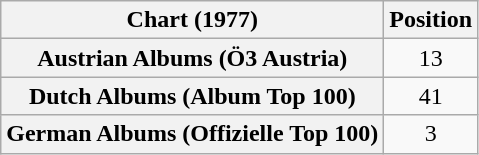<table class="wikitable sortable plainrowheaders" style="text-align:center">
<tr>
<th scope="col">Chart (1977)</th>
<th scope="col">Position</th>
</tr>
<tr>
<th scope="row">Austrian Albums (Ö3 Austria)</th>
<td>13</td>
</tr>
<tr>
<th scope="row">Dutch Albums (Album Top 100)</th>
<td>41</td>
</tr>
<tr>
<th scope="row">German Albums (Offizielle Top 100)</th>
<td>3</td>
</tr>
</table>
